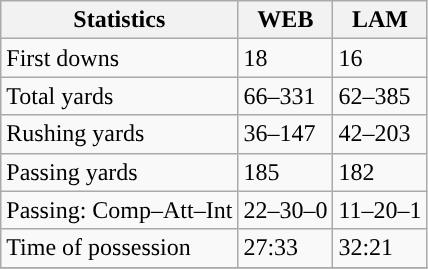<table class="wikitable" style="float: left;">
<tr>
<th>Statistics</th>
<th>WEB</th>
<th>LAM</th>
</tr>
<tr>
<td>First downs</td>
<td>18</td>
<td>16</td>
</tr>
<tr>
<td>Total yards</td>
<td>66–331</td>
<td>62–385</td>
</tr>
<tr>
<td>Rushing yards</td>
<td>36–147</td>
<td>42–203</td>
</tr>
<tr>
<td>Passing yards</td>
<td>185</td>
<td>182</td>
</tr>
<tr>
<td>Passing: Comp–Att–Int</td>
<td>22–30–0</td>
<td>11–20–1</td>
</tr>
<tr>
<td>Time of possession</td>
<td>27:33</td>
<td>32:21</td>
</tr>
<tr>
</tr>
</table>
